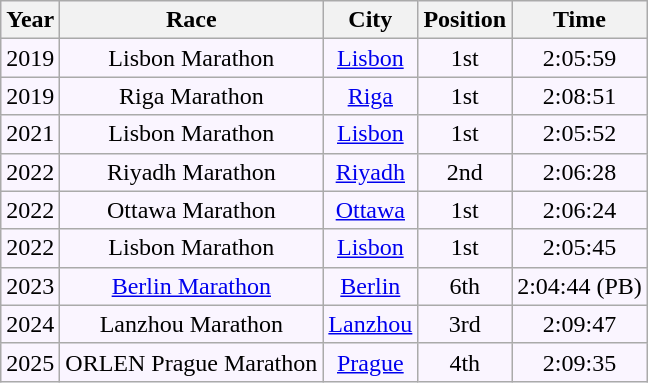<table class="wikitable" style="text-align:center; background:#faf5ff;">
<tr>
<th>Year</th>
<th>Race</th>
<th>City</th>
<th>Position</th>
<th>Time</th>
</tr>
<tr>
<td>2019</td>
<td>Lisbon Marathon</td>
<td><a href='#'>Lisbon</a></td>
<td>1st</td>
<td>2:05:59</td>
</tr>
<tr>
<td>2019</td>
<td>Riga Marathon</td>
<td><a href='#'>Riga</a></td>
<td>1st</td>
<td>2:08:51</td>
</tr>
<tr>
<td>2021</td>
<td>Lisbon Marathon</td>
<td><a href='#'>Lisbon</a></td>
<td>1st</td>
<td>2:05:52</td>
</tr>
<tr>
<td>2022</td>
<td>Riyadh Marathon</td>
<td><a href='#'>Riyadh</a></td>
<td>2nd</td>
<td>2:06:28</td>
</tr>
<tr>
<td>2022</td>
<td>Ottawa Marathon</td>
<td><a href='#'>Ottawa</a></td>
<td>1st</td>
<td>2:06:24</td>
</tr>
<tr>
<td>2022</td>
<td>Lisbon Marathon</td>
<td><a href='#'>Lisbon</a></td>
<td>1st</td>
<td>2:05:45</td>
</tr>
<tr>
<td>2023</td>
<td><a href='#'>Berlin Marathon</a></td>
<td><a href='#'>Berlin</a></td>
<td>6th</td>
<td>2:04:44 (PB)</td>
</tr>
<tr>
<td>2024</td>
<td>Lanzhou Marathon</td>
<td><a href='#'>Lanzhou</a></td>
<td>3rd</td>
<td>2:09:47</td>
</tr>
<tr>
<td>2025</td>
<td>ORLEN Prague Marathon</td>
<td><a href='#'>Prague</a></td>
<td>4th</td>
<td>2:09:35</td>
</tr>
</table>
